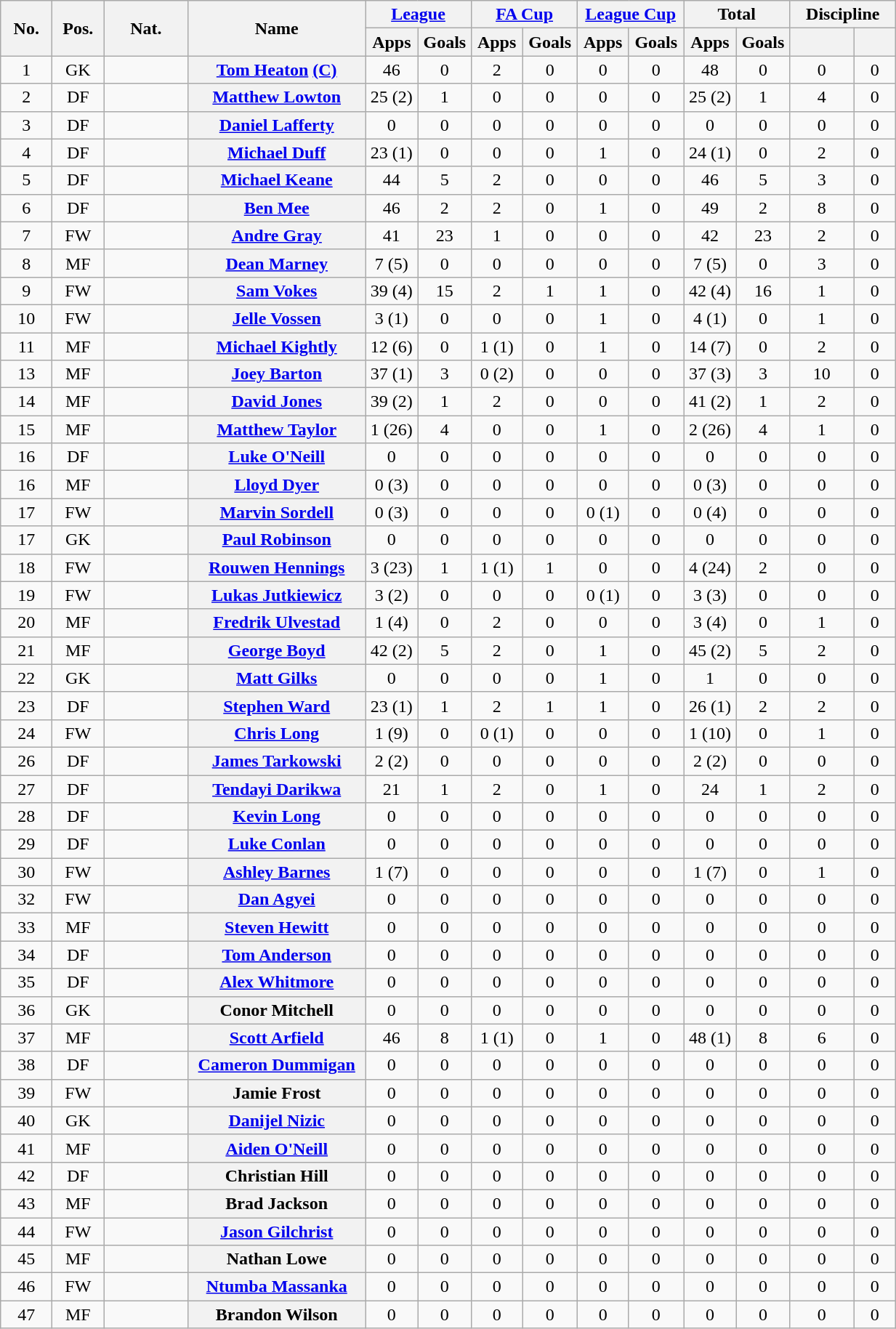<table class="wikitable plainrowheaders" style="text-align:center">
<tr>
<th rowspan="2" width="40">No.</th>
<th rowspan="2" width="40">Pos.</th>
<th rowspan="2" width="70">Nat.</th>
<th rowspan="2" width="155" scope="col">Name</th>
<th colspan="2" width="90"><a href='#'>League</a></th>
<th colspan="2" width="90"><a href='#'>FA Cup</a></th>
<th colspan="2" width="90"><a href='#'>League Cup</a></th>
<th colspan="2" width="90">Total</th>
<th colspan="2" width="90">Discipline</th>
</tr>
<tr>
<th scope="col">Apps</th>
<th scope="col">Goals</th>
<th scope="col">Apps</th>
<th scope="col">Goals</th>
<th scope="col">Apps</th>
<th scope="col">Goals</th>
<th scope="col">Apps</th>
<th scope="col">Goals</th>
<th scope="col"></th>
<th scope="col"></th>
</tr>
<tr>
<td>1</td>
<td>GK</td>
<td align="left"></td>
<th scope="row"><a href='#'>Tom Heaton</a> <a href='#'>(C)</a></th>
<td>46</td>
<td>0</td>
<td>2</td>
<td>0</td>
<td>0</td>
<td>0</td>
<td>48</td>
<td>0</td>
<td>0</td>
<td>0</td>
</tr>
<tr>
<td>2</td>
<td>DF</td>
<td align="left"></td>
<th scope="row"><a href='#'>Matthew Lowton</a></th>
<td>25 (2)</td>
<td>1</td>
<td>0</td>
<td>0</td>
<td>0</td>
<td>0</td>
<td>25 (2)</td>
<td>1</td>
<td>4</td>
<td>0</td>
</tr>
<tr>
<td>3</td>
<td>DF</td>
<td align="left"></td>
<th scope="row"><a href='#'>Daniel Lafferty</a></th>
<td>0</td>
<td>0</td>
<td>0</td>
<td>0</td>
<td>0</td>
<td>0</td>
<td>0</td>
<td>0</td>
<td>0</td>
<td>0</td>
</tr>
<tr>
<td>4</td>
<td>DF</td>
<td align="left"></td>
<th scope="row"><a href='#'>Michael Duff</a></th>
<td>23 (1)</td>
<td>0</td>
<td>0</td>
<td>0</td>
<td>1</td>
<td>0</td>
<td>24 (1)</td>
<td>0</td>
<td>2</td>
<td>0</td>
</tr>
<tr>
<td>5</td>
<td>DF</td>
<td align="left"></td>
<th scope="row"><a href='#'>Michael Keane</a></th>
<td>44</td>
<td>5</td>
<td>2</td>
<td>0</td>
<td>0</td>
<td>0</td>
<td>46</td>
<td>5</td>
<td>3</td>
<td>0</td>
</tr>
<tr>
<td>6</td>
<td>DF</td>
<td align="left"></td>
<th scope="row"><a href='#'>Ben Mee</a></th>
<td>46</td>
<td>2</td>
<td>2</td>
<td>0</td>
<td>1</td>
<td>0</td>
<td>49</td>
<td>2</td>
<td>8</td>
<td>0</td>
</tr>
<tr>
<td>7</td>
<td>FW</td>
<td align="left"></td>
<th scope="row"><a href='#'>Andre Gray</a></th>
<td>41</td>
<td>23</td>
<td>1</td>
<td>0</td>
<td>0</td>
<td>0</td>
<td>42</td>
<td>23</td>
<td>2</td>
<td>0</td>
</tr>
<tr>
<td>8</td>
<td>MF</td>
<td align="left"></td>
<th scope="row"><a href='#'>Dean Marney</a></th>
<td>7 (5)</td>
<td>0</td>
<td>0</td>
<td>0</td>
<td>0</td>
<td>0</td>
<td>7 (5)</td>
<td>0</td>
<td>3</td>
<td>0</td>
</tr>
<tr>
<td>9</td>
<td>FW</td>
<td align="left"></td>
<th scope="row"><a href='#'>Sam Vokes</a></th>
<td>39 (4)</td>
<td>15</td>
<td>2</td>
<td>1</td>
<td>1</td>
<td>0</td>
<td>42 (4)</td>
<td>16</td>
<td>1</td>
<td>0</td>
</tr>
<tr>
<td>10</td>
<td>FW</td>
<td align="left"></td>
<th scope="row"><a href='#'>Jelle Vossen</a> </th>
<td>3 (1)</td>
<td>0</td>
<td>0</td>
<td>0</td>
<td>1</td>
<td>0</td>
<td>4 (1)</td>
<td>0</td>
<td>1</td>
<td>0</td>
</tr>
<tr>
<td>11</td>
<td>MF</td>
<td align="left"></td>
<th scope="row"><a href='#'>Michael Kightly</a></th>
<td>12 (6)</td>
<td>0</td>
<td>1 (1)</td>
<td>0</td>
<td>1</td>
<td>0</td>
<td>14 (7)</td>
<td>0</td>
<td>2</td>
<td>0</td>
</tr>
<tr>
<td>13</td>
<td>MF</td>
<td align="left"></td>
<th scope="row"><a href='#'>Joey Barton</a></th>
<td>37 (1)</td>
<td>3</td>
<td>0 (2)</td>
<td>0</td>
<td>0</td>
<td>0</td>
<td>37 (3)</td>
<td>3</td>
<td>10</td>
<td>0</td>
</tr>
<tr>
<td>14</td>
<td>MF</td>
<td align="left"></td>
<th scope="row"><a href='#'>David Jones</a></th>
<td>39 (2)</td>
<td>1</td>
<td>2</td>
<td>0</td>
<td>0</td>
<td>0</td>
<td>41 (2)</td>
<td>1</td>
<td>2</td>
<td>0</td>
</tr>
<tr>
<td>15</td>
<td>MF</td>
<td align="left"></td>
<th scope="row"><a href='#'>Matthew Taylor</a></th>
<td>1 (26)</td>
<td>4</td>
<td>0</td>
<td>0</td>
<td>1</td>
<td>0</td>
<td>2 (26)</td>
<td>4</td>
<td>1</td>
<td>0</td>
</tr>
<tr>
<td>16</td>
<td>DF</td>
<td align="left"></td>
<th scope="row"><a href='#'>Luke O'Neill</a> </th>
<td>0</td>
<td>0</td>
<td>0</td>
<td>0</td>
<td>0</td>
<td>0</td>
<td>0</td>
<td>0</td>
<td>0</td>
<td>0</td>
</tr>
<tr>
<td>16</td>
<td>MF</td>
<td align="left"></td>
<th scope="row"><a href='#'>Lloyd Dyer</a></th>
<td>0 (3)</td>
<td>0</td>
<td>0</td>
<td>0</td>
<td>0</td>
<td>0</td>
<td>0 (3)</td>
<td>0</td>
<td>0</td>
<td>0</td>
</tr>
<tr>
<td>17</td>
<td>FW</td>
<td align="left"></td>
<th scope="row"><a href='#'>Marvin Sordell</a> </th>
<td>0 (3)</td>
<td>0</td>
<td>0</td>
<td>0</td>
<td>0 (1)</td>
<td>0</td>
<td>0 (4)</td>
<td>0</td>
<td>0</td>
<td>0</td>
</tr>
<tr>
<td>17</td>
<td>GK</td>
<td align="left"></td>
<th scope="row"><a href='#'>Paul Robinson</a></th>
<td>0</td>
<td>0</td>
<td>0</td>
<td>0</td>
<td>0</td>
<td>0</td>
<td>0</td>
<td>0</td>
<td>0</td>
<td>0</td>
</tr>
<tr>
<td>18</td>
<td>FW</td>
<td align="left"></td>
<th scope="row"><a href='#'>Rouwen Hennings</a></th>
<td>3 (23)</td>
<td>1</td>
<td>1 (1)</td>
<td>1</td>
<td>0</td>
<td>0</td>
<td>4 (24)</td>
<td>2</td>
<td>0</td>
<td>0</td>
</tr>
<tr>
<td>19</td>
<td>FW</td>
<td align="left"></td>
<th scope="row"><a href='#'>Lukas Jutkiewicz</a></th>
<td>3 (2)</td>
<td>0</td>
<td>0</td>
<td>0</td>
<td>0 (1)</td>
<td>0</td>
<td>3 (3)</td>
<td>0</td>
<td>0</td>
<td>0</td>
</tr>
<tr>
<td>20</td>
<td>MF</td>
<td align="left"></td>
<th scope="row"><a href='#'>Fredrik Ulvestad</a></th>
<td>1 (4)</td>
<td>0</td>
<td>2</td>
<td>0</td>
<td>0</td>
<td>0</td>
<td>3 (4)</td>
<td>0</td>
<td>1</td>
<td>0</td>
</tr>
<tr>
<td>21</td>
<td>MF</td>
<td align="left"></td>
<th scope="row"><a href='#'>George Boyd</a></th>
<td>42 (2)</td>
<td>5</td>
<td>2</td>
<td>0</td>
<td>1</td>
<td>0</td>
<td>45 (2)</td>
<td>5</td>
<td>2</td>
<td>0</td>
</tr>
<tr>
<td>22</td>
<td>GK</td>
<td align="left"></td>
<th scope="row"><a href='#'>Matt Gilks</a></th>
<td>0</td>
<td>0</td>
<td>0</td>
<td>0</td>
<td>1</td>
<td>0</td>
<td>1</td>
<td>0</td>
<td>0</td>
<td>0</td>
</tr>
<tr>
<td>23</td>
<td>DF</td>
<td align="left"></td>
<th scope="row"><a href='#'>Stephen Ward</a></th>
<td>23 (1)</td>
<td>1</td>
<td>2</td>
<td>1</td>
<td>1</td>
<td>0</td>
<td>26 (1)</td>
<td>2</td>
<td>2</td>
<td>0</td>
</tr>
<tr>
<td>24</td>
<td>FW</td>
<td align="left"></td>
<th scope="row"><a href='#'>Chris Long</a></th>
<td>1 (9)</td>
<td>0</td>
<td>0 (1)</td>
<td>0</td>
<td>0</td>
<td>0</td>
<td>1 (10)</td>
<td>0</td>
<td>1</td>
<td>0</td>
</tr>
<tr>
<td>26</td>
<td>DF</td>
<td align="left"></td>
<th scope="row"><a href='#'>James Tarkowski</a></th>
<td>2 (2)</td>
<td>0</td>
<td>0</td>
<td>0</td>
<td>0</td>
<td>0</td>
<td>2 (2)</td>
<td>0</td>
<td>0</td>
<td>0</td>
</tr>
<tr>
<td>27</td>
<td>DF</td>
<td align="left"></td>
<th scope="row"><a href='#'>Tendayi Darikwa</a></th>
<td>21</td>
<td>1</td>
<td>2</td>
<td>0</td>
<td>1</td>
<td>0</td>
<td>24</td>
<td>1</td>
<td>2</td>
<td>0</td>
</tr>
<tr>
<td>28</td>
<td>DF</td>
<td align="left"></td>
<th scope="row"><a href='#'>Kevin Long</a></th>
<td>0</td>
<td>0</td>
<td>0</td>
<td>0</td>
<td>0</td>
<td>0</td>
<td>0</td>
<td>0</td>
<td>0</td>
<td>0</td>
</tr>
<tr>
<td>29</td>
<td>DF</td>
<td align="left"></td>
<th scope="row"><a href='#'>Luke Conlan</a></th>
<td>0</td>
<td>0</td>
<td>0</td>
<td>0</td>
<td>0</td>
<td>0</td>
<td>0</td>
<td>0</td>
<td>0</td>
<td>0</td>
</tr>
<tr>
<td>30</td>
<td>FW</td>
<td align="left"></td>
<th scope="row"><a href='#'>Ashley Barnes</a></th>
<td>1 (7)</td>
<td>0</td>
<td>0</td>
<td>0</td>
<td>0</td>
<td>0</td>
<td>1 (7)</td>
<td>0</td>
<td>1</td>
<td>0</td>
</tr>
<tr>
<td>32</td>
<td>FW</td>
<td align="left"></td>
<th scope="row"><a href='#'>Dan Agyei</a></th>
<td>0</td>
<td>0</td>
<td>0</td>
<td>0</td>
<td>0</td>
<td>0</td>
<td>0</td>
<td>0</td>
<td>0</td>
<td>0</td>
</tr>
<tr>
<td>33</td>
<td>MF</td>
<td align="left"></td>
<th scope="row"><a href='#'>Steven Hewitt</a> </th>
<td>0</td>
<td>0</td>
<td>0</td>
<td>0</td>
<td>0</td>
<td>0</td>
<td>0</td>
<td>0</td>
<td>0</td>
<td>0</td>
</tr>
<tr>
<td>34</td>
<td>DF</td>
<td align="left"></td>
<th scope="row"><a href='#'>Tom Anderson</a></th>
<td>0</td>
<td>0</td>
<td>0</td>
<td>0</td>
<td>0</td>
<td>0</td>
<td>0</td>
<td>0</td>
<td>0</td>
<td>0</td>
</tr>
<tr>
<td>35</td>
<td>DF</td>
<td align="left"></td>
<th scope="row"><a href='#'>Alex Whitmore</a></th>
<td>0</td>
<td>0</td>
<td>0</td>
<td>0</td>
<td>0</td>
<td>0</td>
<td>0</td>
<td>0</td>
<td>0</td>
<td>0</td>
</tr>
<tr>
<td>36</td>
<td>GK</td>
<td align="left"></td>
<th scope="row">Conor Mitchell</th>
<td>0</td>
<td>0</td>
<td>0</td>
<td>0</td>
<td>0</td>
<td>0</td>
<td>0</td>
<td>0</td>
<td>0</td>
<td>0</td>
</tr>
<tr>
<td>37</td>
<td>MF</td>
<td align="left"></td>
<th scope="row"><a href='#'>Scott Arfield</a></th>
<td>46</td>
<td>8</td>
<td>1 (1)</td>
<td>0</td>
<td>1</td>
<td>0</td>
<td>48 (1)</td>
<td>8</td>
<td>6</td>
<td>0</td>
</tr>
<tr>
<td>38</td>
<td>DF</td>
<td align="left"></td>
<th scope="row"><a href='#'>Cameron Dummigan</a></th>
<td>0</td>
<td>0</td>
<td>0</td>
<td>0</td>
<td>0</td>
<td>0</td>
<td>0</td>
<td>0</td>
<td>0</td>
<td>0</td>
</tr>
<tr>
<td>39</td>
<td>FW</td>
<td align="left"></td>
<th scope="row">Jamie Frost </th>
<td>0</td>
<td>0</td>
<td>0</td>
<td>0</td>
<td>0</td>
<td>0</td>
<td>0</td>
<td>0</td>
<td>0</td>
<td>0</td>
</tr>
<tr>
<td>40</td>
<td>GK</td>
<td align="left"></td>
<th scope="row"><a href='#'>Danijel Nizic</a></th>
<td>0</td>
<td>0</td>
<td>0</td>
<td>0</td>
<td>0</td>
<td>0</td>
<td>0</td>
<td>0</td>
<td>0</td>
<td>0</td>
</tr>
<tr>
<td>41</td>
<td>MF</td>
<td align="left"></td>
<th scope="row"><a href='#'>Aiden O'Neill</a></th>
<td>0</td>
<td>0</td>
<td>0</td>
<td>0</td>
<td>0</td>
<td>0</td>
<td>0</td>
<td>0</td>
<td>0</td>
<td>0</td>
</tr>
<tr>
<td>42</td>
<td>DF</td>
<td align="left"></td>
<th scope="row">Christian Hill</th>
<td>0</td>
<td>0</td>
<td>0</td>
<td>0</td>
<td>0</td>
<td>0</td>
<td>0</td>
<td>0</td>
<td>0</td>
<td>0</td>
</tr>
<tr>
<td>43</td>
<td>MF</td>
<td align="left"></td>
<th scope="row">Brad Jackson</th>
<td>0</td>
<td>0</td>
<td>0</td>
<td>0</td>
<td>0</td>
<td>0</td>
<td>0</td>
<td>0</td>
<td>0</td>
<td>0</td>
</tr>
<tr>
<td>44</td>
<td>FW</td>
<td align="left"></td>
<th scope="row"><a href='#'>Jason Gilchrist</a></th>
<td>0</td>
<td>0</td>
<td>0</td>
<td>0</td>
<td>0</td>
<td>0</td>
<td>0</td>
<td>0</td>
<td>0</td>
<td>0</td>
</tr>
<tr>
<td>45</td>
<td>MF</td>
<td align="left"></td>
<th scope="row">Nathan Lowe </th>
<td>0</td>
<td>0</td>
<td>0</td>
<td>0</td>
<td>0</td>
<td>0</td>
<td>0</td>
<td>0</td>
<td>0</td>
<td>0</td>
</tr>
<tr>
<td>46</td>
<td>FW</td>
<td align="left"></td>
<th scope="row"><a href='#'>Ntumba Massanka</a></th>
<td>0</td>
<td>0</td>
<td>0</td>
<td>0</td>
<td>0</td>
<td>0</td>
<td>0</td>
<td>0</td>
<td>0</td>
<td>0</td>
</tr>
<tr>
<td>47</td>
<td>MF</td>
<td align="left"></td>
<th scope="row">Brandon Wilson</th>
<td>0</td>
<td>0</td>
<td>0</td>
<td>0</td>
<td>0</td>
<td>0</td>
<td>0</td>
<td>0</td>
<td>0</td>
<td>0</td>
</tr>
</table>
